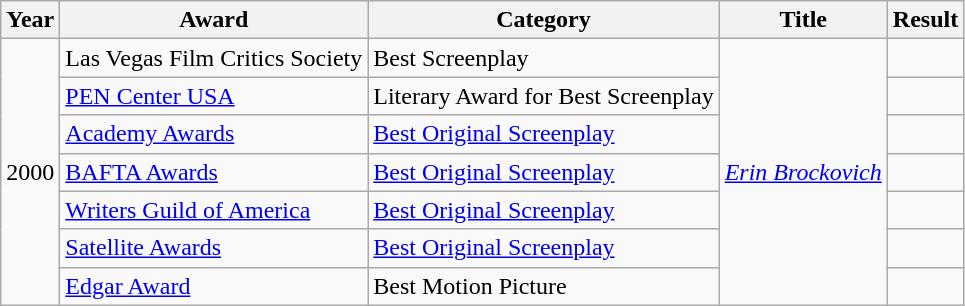<table class="wikitable">
<tr>
<th>Year</th>
<th>Award</th>
<th>Category</th>
<th>Title</th>
<th>Result</th>
</tr>
<tr>
<td rowspan=7>2000</td>
<td>Las Vegas Film Critics Society</td>
<td>Best Screenplay</td>
<td rowspan=7><em><a href='#'>Erin Brockovich</a></em></td>
<td></td>
</tr>
<tr>
<td><a href='#'>PEN Center USA</a></td>
<td>Literary Award for Best Screenplay</td>
<td></td>
</tr>
<tr>
<td><a href='#'>Academy Awards</a></td>
<td><a href='#'>Best Original Screenplay</a></td>
<td></td>
</tr>
<tr>
<td><a href='#'>BAFTA Awards</a></td>
<td><a href='#'>Best Original Screenplay</a></td>
<td></td>
</tr>
<tr>
<td><a href='#'>Writers Guild of America</a></td>
<td><a href='#'>Best Original Screenplay</a></td>
<td></td>
</tr>
<tr>
<td><a href='#'>Satellite Awards</a></td>
<td><a href='#'>Best Original Screenplay</a></td>
<td></td>
</tr>
<tr>
<td><a href='#'>Edgar Award</a></td>
<td>Best Motion Picture</td>
<td></td>
</tr>
</table>
